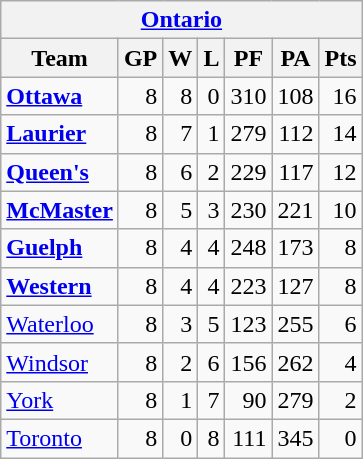<table class="wikitable" align="left">
<tr>
<th colspan="7"><a href='#'>Ontario</a></th>
</tr>
<tr>
<th>Team</th>
<th>GP</th>
<th>W</th>
<th>L</th>
<th>PF</th>
<th>PA</th>
<th>Pts</th>
</tr>
<tr align="right">
<td align="left"><strong><a href='#'>Ottawa</a></strong></td>
<td>8</td>
<td>8</td>
<td>0</td>
<td>310</td>
<td>108</td>
<td>16</td>
</tr>
<tr align="right">
<td align="left"><strong><a href='#'>Laurier</a></strong></td>
<td>8</td>
<td>7</td>
<td>1</td>
<td>279</td>
<td>112</td>
<td>14</td>
</tr>
<tr align="right">
<td align="left"><strong><a href='#'>Queen's</a></strong></td>
<td>8</td>
<td>6</td>
<td>2</td>
<td>229</td>
<td>117</td>
<td>12</td>
</tr>
<tr align="right">
<td align="left"><strong><a href='#'>McMaster</a></strong></td>
<td>8</td>
<td>5</td>
<td>3</td>
<td>230</td>
<td>221</td>
<td>10</td>
</tr>
<tr align="right">
<td align="left"><strong><a href='#'>Guelph</a></strong></td>
<td>8</td>
<td>4</td>
<td>4</td>
<td>248</td>
<td>173</td>
<td>8</td>
</tr>
<tr align="right">
<td align="left"><strong><a href='#'>Western</a></strong></td>
<td>8</td>
<td>4</td>
<td>4</td>
<td>223</td>
<td>127</td>
<td>8</td>
</tr>
<tr align="right">
<td align="left"><a href='#'>Waterloo</a></td>
<td>8</td>
<td>3</td>
<td>5</td>
<td>123</td>
<td>255</td>
<td>6</td>
</tr>
<tr align="right">
<td align="left"><a href='#'>Windsor</a></td>
<td>8</td>
<td>2</td>
<td>6</td>
<td>156</td>
<td>262</td>
<td>4</td>
</tr>
<tr align="right">
<td align="left"><a href='#'>York</a></td>
<td>8</td>
<td>1</td>
<td>7</td>
<td>90</td>
<td>279</td>
<td>2</td>
</tr>
<tr align="right">
<td align="left"><a href='#'>Toronto</a></td>
<td>8</td>
<td>0</td>
<td>8</td>
<td>111</td>
<td>345</td>
<td>0</td>
</tr>
</table>
